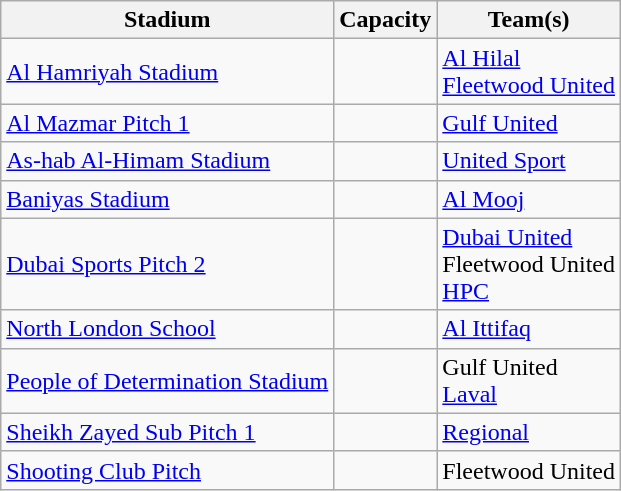<table class="wikitable sortable" style="text-align: left;">
<tr>
<th>Stadium</th>
<th>Capacity</th>
<th>Team(s)</th>
</tr>
<tr>
<td><a href='#'>Al Hamriyah Stadium</a></td>
<td style="text-align:center;"></td>
<td><a href='#'>Al Hilal</a><br><a href='#'>Fleetwood United</a></td>
</tr>
<tr>
<td><a href='#'>Al Mazmar Pitch 1</a></td>
<td style="text-align:center;"></td>
<td><a href='#'>Gulf United</a></td>
</tr>
<tr>
<td><a href='#'>As-hab Al-Himam Stadium</a></td>
<td style="text-align:center;"></td>
<td><a href='#'>United Sport</a></td>
</tr>
<tr>
<td><a href='#'>Baniyas Stadium</a></td>
<td style="text-align:center;"></td>
<td><a href='#'>Al Mooj</a></td>
</tr>
<tr>
<td><a href='#'>Dubai Sports Pitch 2</a></td>
<td style="text-align:center;"></td>
<td><a href='#'>Dubai United</a><br>Fleetwood United<br><a href='#'>HPC</a></td>
</tr>
<tr>
<td><a href='#'>North London School</a></td>
<td style="text-align:center;"></td>
<td><a href='#'>Al Ittifaq</a></td>
</tr>
<tr>
<td><a href='#'>People of Determination Stadium</a></td>
<td style="text-align:center;"></td>
<td>Gulf United<br><a href='#'>Laval</a></td>
</tr>
<tr>
<td><a href='#'>Sheikh Zayed Sub Pitch 1</a></td>
<td style="text-align:center;"></td>
<td><a href='#'>Regional</a></td>
</tr>
<tr>
<td><a href='#'>Shooting Club Pitch</a></td>
<td style="text-align:center;"></td>
<td>Fleetwood United</td>
</tr>
</table>
